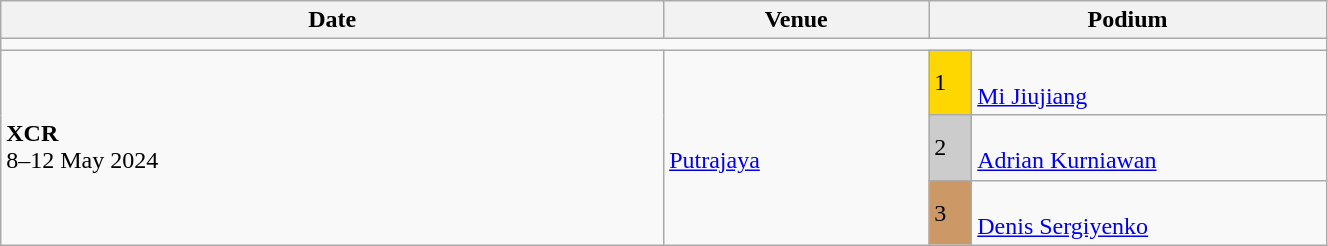<table class="wikitable" width=70%>
<tr>
<th>Date</th>
<th width=20%>Venue</th>
<th colspan=2 width=30%>Podium</th>
</tr>
<tr>
<td colspan=6></td>
</tr>
<tr>
<td rowspan=3><strong>XCR</strong> <br> 8–12 May 2024</td>
<td rowspan=3><br><a href='#'>Putrajaya</a></td>
<td bgcolor=FFD700>1</td>
<td><br><a href='#'>Mi Jiujiang</a></td>
</tr>
<tr>
<td bgcolor=CCCCCC>2</td>
<td><br><a href='#'>Adrian Kurniawan</a></td>
</tr>
<tr>
<td bgcolor=CC9966>3</td>
<td><br><a href='#'>Denis Sergiyenko</a></td>
</tr>
</table>
